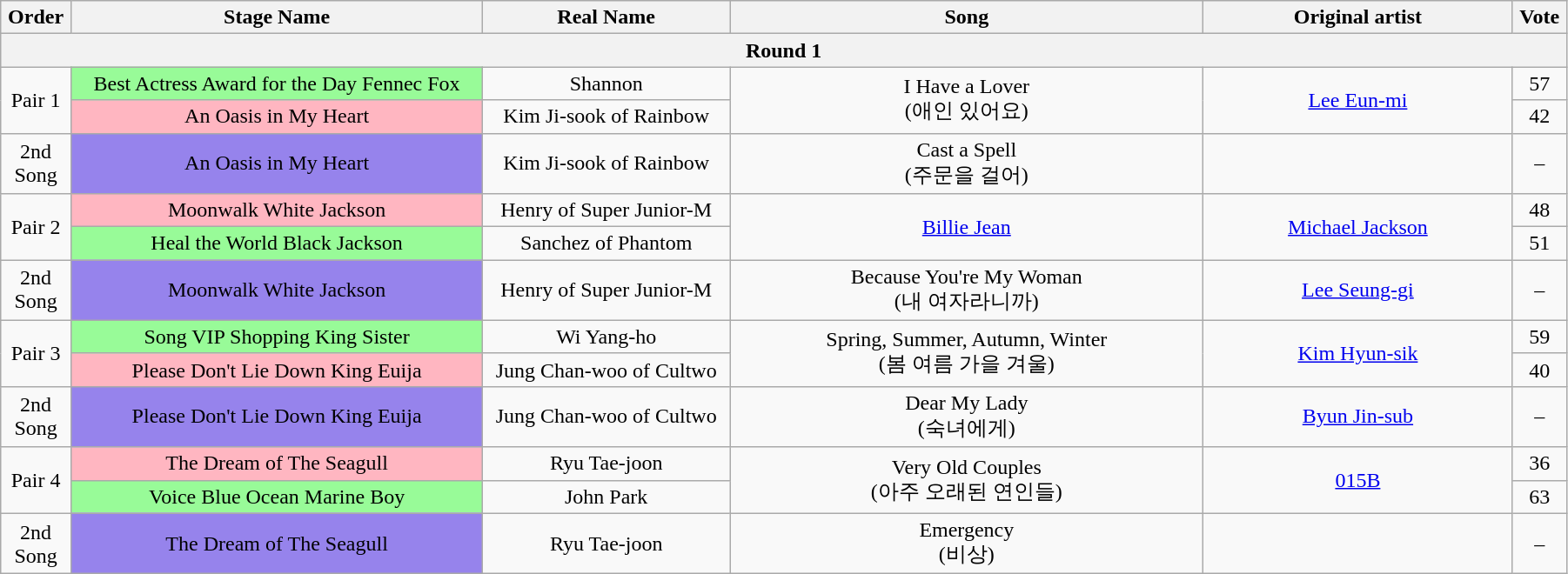<table class="wikitable" style="text-align:center; width:95%;">
<tr>
<th style="width:1%;">Order</th>
<th style="width:20%;">Stage Name</th>
<th style="width:12%;">Real Name</th>
<th style="width:23%;">Song</th>
<th style="width:15%;">Original artist</th>
<th style="width:1%;">Vote</th>
</tr>
<tr>
<th colspan=6>Round 1</th>
</tr>
<tr>
<td rowspan=2>Pair 1</td>
<td bgcolor="palegreen">Best Actress Award for the Day Fennec Fox</td>
<td>Shannon</td>
<td rowspan=2>I Have a Lover<br>(애인 있어요)</td>
<td rowspan=2><a href='#'>Lee Eun-mi</a></td>
<td>57</td>
</tr>
<tr>
<td bgcolor="lightpink">An Oasis in My Heart</td>
<td>Kim Ji-sook of Rainbow</td>
<td>42</td>
</tr>
<tr>
<td>2nd Song</td>
<td bgcolor="#9683EC">An Oasis in My Heart</td>
<td>Kim Ji-sook of Rainbow</td>
<td>Cast a Spell<br>(주문을 걸어)</td>
<td></td>
<td>–</td>
</tr>
<tr>
<td rowspan=2>Pair 2</td>
<td bgcolor="lightpink">Moonwalk White Jackson</td>
<td>Henry of Super Junior-M</td>
<td rowspan=2><a href='#'>Billie Jean</a></td>
<td rowspan=2><a href='#'>Michael Jackson</a></td>
<td>48</td>
</tr>
<tr>
<td bgcolor="palegreen">Heal the World Black Jackson</td>
<td>Sanchez of Phantom</td>
<td>51</td>
</tr>
<tr>
<td>2nd Song</td>
<td bgcolor="#9683EC">Moonwalk White Jackson</td>
<td>Henry of Super Junior-M</td>
<td>Because You're My Woman<br>(내 여자라니까)</td>
<td><a href='#'>Lee Seung-gi</a></td>
<td>–</td>
</tr>
<tr>
<td rowspan=2>Pair 3</td>
<td bgcolor="palegreen">Song VIP Shopping King Sister</td>
<td>Wi Yang-ho</td>
<td rowspan=2>Spring, Summer, Autumn, Winter<br>(봄 여름 가을 겨울)</td>
<td rowspan=2><a href='#'>Kim Hyun-sik</a></td>
<td>59</td>
</tr>
<tr>
<td bgcolor="lightpink">Please Don't Lie Down King Euija</td>
<td>Jung Chan-woo of Cultwo</td>
<td>40</td>
</tr>
<tr>
<td>2nd Song</td>
<td bgcolor="#9683EC">Please Don't Lie Down King Euija</td>
<td>Jung Chan-woo of Cultwo</td>
<td>Dear My Lady<br>(숙녀에게)</td>
<td><a href='#'>Byun Jin-sub</a></td>
<td>–</td>
</tr>
<tr>
<td rowspan=2>Pair 4</td>
<td bgcolor="lightpink">The Dream of The Seagull</td>
<td>Ryu Tae-joon</td>
<td rowspan=2>Very Old Couples<br>(아주 오래된 연인들)</td>
<td rowspan=2><a href='#'>015B</a></td>
<td>36</td>
</tr>
<tr>
<td bgcolor="palegreen">Voice Blue Ocean Marine Boy</td>
<td>John Park</td>
<td>63</td>
</tr>
<tr>
<td>2nd Song</td>
<td bgcolor="#9683EC">The Dream of The Seagull</td>
<td>Ryu Tae-joon</td>
<td>Emergency <br>(비상)</td>
<td></td>
<td>–</td>
</tr>
</table>
